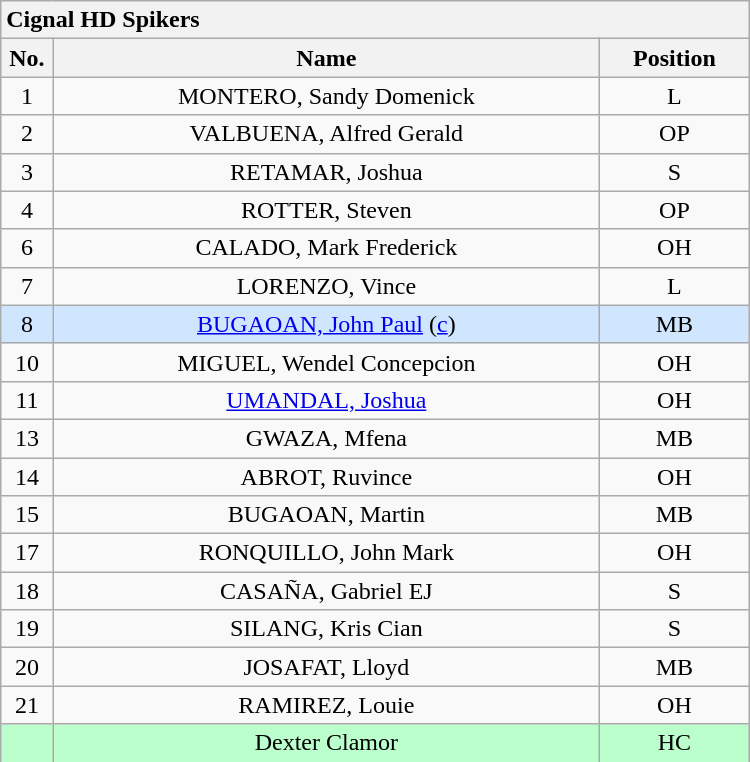<table class='wikitable mw-collapsible mw-collapsed' style='text-align: center; width: 500px; border: none;'>
<tr>
<th style='text-align: left;' colspan=3>Cignal HD Spikers</th>
</tr>
<tr>
<th style="width:7%">No.</th>
<th>Name</th>
<th style="width:20%">Position</th>
</tr>
<tr>
<td>1</td>
<td>MONTERO, Sandy Domenick</td>
<td>L</td>
</tr>
<tr>
<td>2</td>
<td>VALBUENA, Alfred Gerald</td>
<td>OP</td>
</tr>
<tr>
<td>3</td>
<td>RETAMAR, Joshua</td>
<td>S</td>
</tr>
<tr>
<td>4</td>
<td>ROTTER, Steven</td>
<td>OP</td>
</tr>
<tr>
<td>6</td>
<td>CALADO, Mark Frederick</td>
<td>OH</td>
</tr>
<tr>
<td>7</td>
<td>LORENZO, Vince</td>
<td>L</td>
</tr>
<tr bgcolor=#DOE6FF>
<td>8</td>
<td><a href='#'>BUGAOAN, John Paul</a> (<a href='#'>c</a>)</td>
<td>MB</td>
</tr>
<tr>
<td>10</td>
<td>MIGUEL, Wendel Concepcion</td>
<td>OH</td>
</tr>
<tr>
<td>11</td>
<td><a href='#'>UMANDAL, Joshua</a></td>
<td>OH</td>
</tr>
<tr>
<td>13</td>
<td>GWAZA, Mfena</td>
<td>MB</td>
</tr>
<tr>
<td>14</td>
<td>ABROT, Ruvince</td>
<td>OH</td>
</tr>
<tr>
<td>15</td>
<td>BUGAOAN, Martin</td>
<td>MB</td>
</tr>
<tr>
<td>17</td>
<td>RONQUILLO, John Mark</td>
<td>OH</td>
</tr>
<tr>
<td>18</td>
<td>CASAÑA, Gabriel EJ</td>
<td>S</td>
</tr>
<tr>
<td>19</td>
<td>SILANG, Kris Cian</td>
<td>S</td>
</tr>
<tr>
<td>20</td>
<td>JOSAFAT, Lloyd</td>
<td>MB</td>
</tr>
<tr>
<td>21</td>
<td>RAMIREZ, Louie</td>
<td>OH</td>
</tr>
<tr bgcolor=#BBFFCC>
<td></td>
<td>Dexter Clamor</td>
<td>HC</td>
</tr>
<tr>
</tr>
</table>
